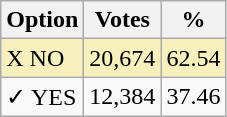<table class="wikitable">
<tr>
<th>Option</th>
<th>Votes</th>
<th>%</th>
</tr>
<tr>
<td style=background:#f8f1bd>X NO</td>
<td style=background:#f8f1bd>20,674</td>
<td style=background:#f8f1bd>62.54</td>
</tr>
<tr>
<td>✓ YES</td>
<td>12,384</td>
<td>37.46</td>
</tr>
</table>
